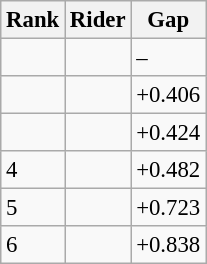<table class="wikitable" style="font-size:95%" style="text-align:center; width:35em;">
<tr>
<th>Rank</th>
<th>Rider</th>
<th>Gap</th>
</tr>
<tr>
<td></td>
<td align=left></td>
<td>–</td>
</tr>
<tr>
<td></td>
<td align=left></td>
<td>+0.406</td>
</tr>
<tr>
<td></td>
<td align=left></td>
<td>+0.424</td>
</tr>
<tr>
<td>4</td>
<td align=left></td>
<td>+0.482</td>
</tr>
<tr>
<td>5</td>
<td align=left></td>
<td>+0.723</td>
</tr>
<tr>
<td>6</td>
<td align=left></td>
<td>+0.838</td>
</tr>
</table>
